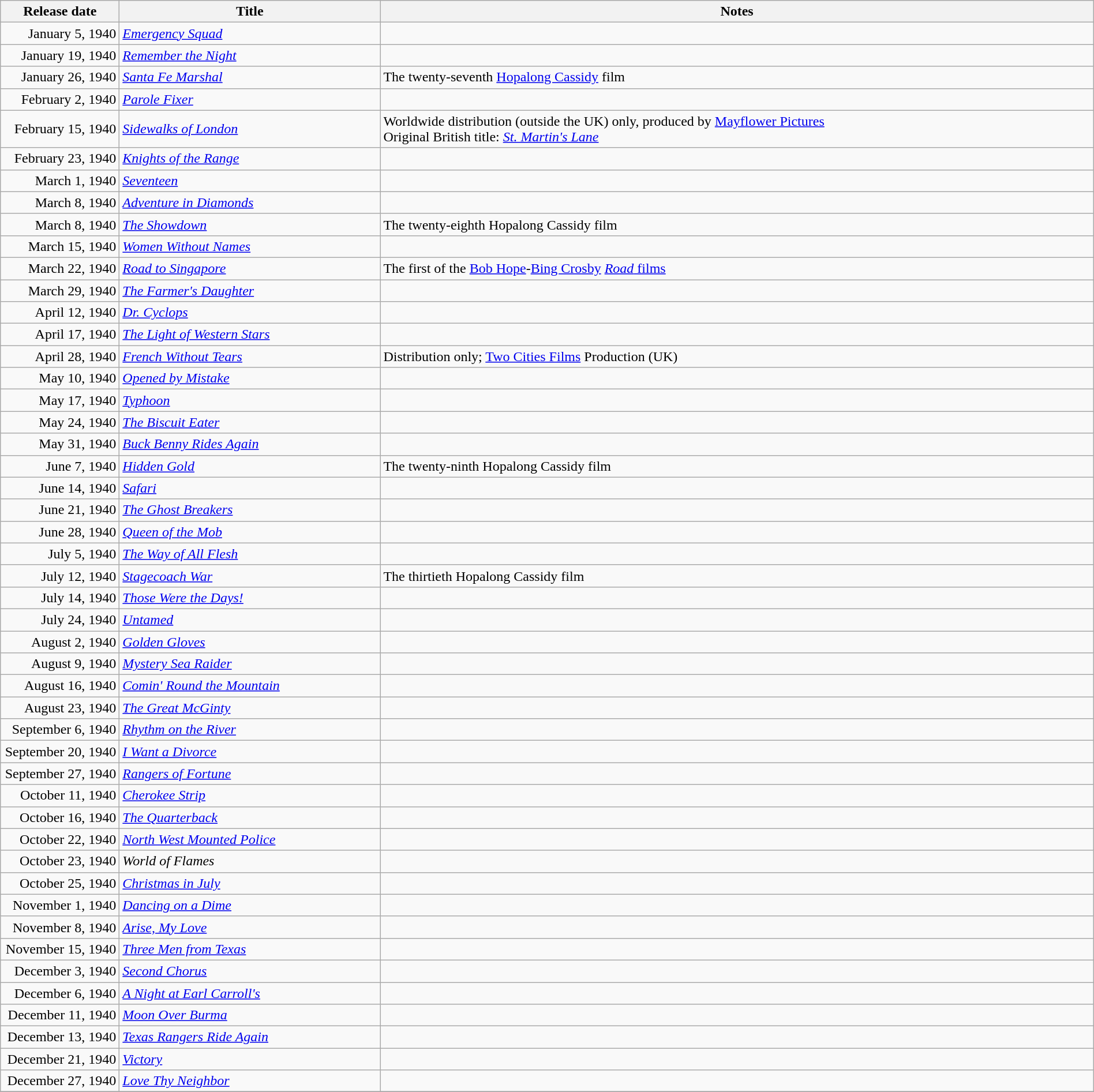<table class="wikitable sortable" style="width:100%;">
<tr>
<th scope="col" style="width:130px;">Release date</th>
<th>Title</th>
<th>Notes</th>
</tr>
<tr>
<td style="text-align:right;">January 5, 1940</td>
<td><em><a href='#'>Emergency Squad</a></em></td>
<td></td>
</tr>
<tr>
<td style="text-align:right;">January 19, 1940</td>
<td><em><a href='#'>Remember the Night</a></em></td>
<td></td>
</tr>
<tr>
<td style="text-align:right;">January 26, 1940</td>
<td><em><a href='#'>Santa Fe Marshal</a></em></td>
<td>The twenty-seventh <a href='#'>Hopalong Cassidy</a> film</td>
</tr>
<tr>
<td style="text-align:right;">February 2, 1940</td>
<td><em><a href='#'>Parole Fixer</a></em></td>
<td></td>
</tr>
<tr>
<td style="text-align:right;">February 15, 1940</td>
<td><em><a href='#'>Sidewalks of London</a></em></td>
<td>Worldwide distribution (outside the UK) only, produced by <a href='#'>Mayflower Pictures</a><br>Original British title: <em><a href='#'>St. Martin's Lane</a></em></td>
</tr>
<tr>
<td style="text-align:right;">February 23, 1940</td>
<td><em><a href='#'>Knights of the Range</a></em></td>
<td></td>
</tr>
<tr>
<td style="text-align:right;">March 1, 1940</td>
<td><em><a href='#'>Seventeen</a></em></td>
<td></td>
</tr>
<tr>
<td style="text-align:right;">March 8, 1940</td>
<td><em><a href='#'>Adventure in Diamonds</a></em></td>
<td></td>
</tr>
<tr>
<td style="text-align:right;">March 8, 1940</td>
<td><em><a href='#'>The Showdown</a></em></td>
<td>The twenty-eighth Hopalong Cassidy film</td>
</tr>
<tr>
<td style="text-align:right;">March 15, 1940</td>
<td><em><a href='#'>Women Without Names</a></em></td>
<td></td>
</tr>
<tr>
<td style="text-align:right;">March 22, 1940</td>
<td><em><a href='#'>Road to Singapore</a></em></td>
<td>The first of the <a href='#'>Bob Hope</a>-<a href='#'>Bing Crosby</a> <a href='#'><em>Road</em> films</a></td>
</tr>
<tr>
<td style="text-align:right;">March 29, 1940</td>
<td><em><a href='#'>The Farmer's Daughter</a></em></td>
<td></td>
</tr>
<tr>
<td style="text-align:right;">April 12, 1940</td>
<td><em><a href='#'>Dr. Cyclops</a></em></td>
<td></td>
</tr>
<tr>
<td style="text-align:right;">April 17, 1940</td>
<td><em><a href='#'>The Light of Western Stars</a></em></td>
<td></td>
</tr>
<tr>
<td style="text-align:right;">April 28, 1940</td>
<td><em><a href='#'>French Without Tears</a></em></td>
<td>Distribution only; <a href='#'>Two Cities Films</a> Production (UK)</td>
</tr>
<tr>
<td style="text-align:right;">May 10, 1940</td>
<td><em><a href='#'>Opened by Mistake</a></em></td>
<td></td>
</tr>
<tr>
<td style="text-align:right;">May 17, 1940</td>
<td><em><a href='#'>Typhoon</a></em></td>
<td></td>
</tr>
<tr>
<td style="text-align:right;">May 24, 1940</td>
<td><em><a href='#'>The Biscuit Eater</a></em></td>
<td></td>
</tr>
<tr>
<td style="text-align:right;">May 31, 1940</td>
<td><em><a href='#'>Buck Benny Rides Again</a></em></td>
<td></td>
</tr>
<tr>
<td style="text-align:right;">June 7, 1940</td>
<td><em><a href='#'>Hidden Gold</a></em></td>
<td>The twenty-ninth Hopalong Cassidy film</td>
</tr>
<tr>
<td style="text-align:right;">June 14, 1940</td>
<td><em><a href='#'>Safari</a></em></td>
<td></td>
</tr>
<tr>
<td style="text-align:right;">June 21, 1940</td>
<td><em><a href='#'>The Ghost Breakers</a></em></td>
<td></td>
</tr>
<tr>
<td style="text-align:right;">June 28, 1940</td>
<td><em><a href='#'>Queen of the Mob</a></em></td>
<td></td>
</tr>
<tr>
<td style="text-align:right;">July 5, 1940</td>
<td><em><a href='#'>The Way of All Flesh</a></em></td>
<td></td>
</tr>
<tr>
<td style="text-align:right;">July 12, 1940</td>
<td><em><a href='#'>Stagecoach War</a></em></td>
<td>The thirtieth Hopalong Cassidy film</td>
</tr>
<tr>
<td style="text-align:right;">July 14, 1940</td>
<td><em><a href='#'>Those Were the Days!</a></em></td>
<td></td>
</tr>
<tr>
<td style="text-align:right;">July 24, 1940</td>
<td><em><a href='#'>Untamed</a></em></td>
<td></td>
</tr>
<tr>
<td style="text-align:right;">August 2, 1940</td>
<td><em><a href='#'>Golden Gloves</a></em></td>
<td></td>
</tr>
<tr>
<td style="text-align:right;">August 9, 1940</td>
<td><em><a href='#'>Mystery Sea Raider</a></em></td>
<td></td>
</tr>
<tr>
<td style="text-align:right;">August 16, 1940</td>
<td><em><a href='#'>Comin' Round the Mountain</a></em></td>
<td></td>
</tr>
<tr>
<td style="text-align:right;">August 23, 1940</td>
<td><em><a href='#'>The Great McGinty</a></em></td>
<td></td>
</tr>
<tr>
<td style="text-align:right;">September 6, 1940</td>
<td><em><a href='#'>Rhythm on the River</a></em></td>
<td></td>
</tr>
<tr>
<td style="text-align:right;">September 20, 1940</td>
<td><em><a href='#'>I Want a Divorce</a></em></td>
<td></td>
</tr>
<tr>
<td style="text-align:right;">September 27, 1940</td>
<td><em><a href='#'>Rangers of Fortune</a></em></td>
<td></td>
</tr>
<tr>
<td style="text-align:right;">October 11, 1940</td>
<td><em><a href='#'>Cherokee Strip</a></em></td>
<td></td>
</tr>
<tr>
<td style="text-align:right;">October 16, 1940</td>
<td><em><a href='#'>The Quarterback</a></em></td>
<td></td>
</tr>
<tr>
<td style="text-align:right;">October 22, 1940</td>
<td><em><a href='#'>North West Mounted Police</a></em></td>
<td></td>
</tr>
<tr>
<td style="text-align:right;">October 23, 1940</td>
<td><em>World of Flames</em></td>
<td></td>
</tr>
<tr>
<td style="text-align:right;">October 25, 1940</td>
<td><em><a href='#'>Christmas in July</a></em></td>
<td></td>
</tr>
<tr>
<td style="text-align:right;">November 1, 1940</td>
<td><em><a href='#'>Dancing on a Dime</a></em></td>
<td></td>
</tr>
<tr>
<td style="text-align:right;">November 8, 1940</td>
<td><em><a href='#'>Arise, My Love</a></em></td>
<td></td>
</tr>
<tr>
<td style="text-align:right;">November 15, 1940</td>
<td><em><a href='#'>Three Men from Texas</a></em></td>
<td></td>
</tr>
<tr>
<td style="text-align:right;">December 3, 1940</td>
<td><em><a href='#'>Second Chorus</a></em></td>
<td></td>
</tr>
<tr>
<td style="text-align:right;">December 6, 1940</td>
<td><em><a href='#'>A Night at Earl Carroll's</a></em></td>
<td></td>
</tr>
<tr>
<td style="text-align:right;">December 11, 1940</td>
<td><em><a href='#'>Moon Over Burma</a></em></td>
<td></td>
</tr>
<tr>
<td style="text-align:right;">December 13, 1940</td>
<td><em><a href='#'>Texas Rangers Ride Again</a></em></td>
<td></td>
</tr>
<tr>
<td style="text-align:right;">December 21, 1940</td>
<td><em><a href='#'>Victory</a></em></td>
<td></td>
</tr>
<tr>
<td style="text-align:right;">December 27, 1940</td>
<td><em><a href='#'>Love Thy Neighbor</a></em></td>
<td></td>
</tr>
<tr>
</tr>
</table>
